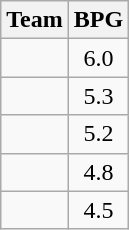<table class=wikitable>
<tr>
<th>Team</th>
<th>BPG</th>
</tr>
<tr>
<td></td>
<td align=center>6.0</td>
</tr>
<tr>
<td></td>
<td align=center>5.3</td>
</tr>
<tr>
<td></td>
<td align=center>5.2</td>
</tr>
<tr>
<td></td>
<td align=center>4.8</td>
</tr>
<tr>
<td></td>
<td align=center>4.5</td>
</tr>
</table>
